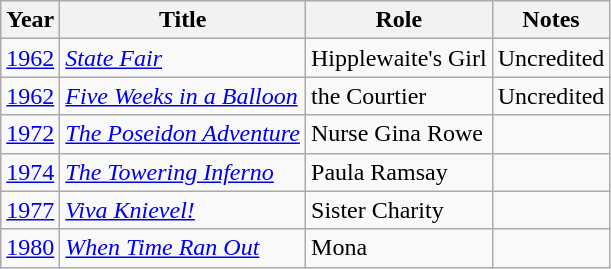<table class="wikitable">
<tr>
<th>Year</th>
<th>Title</th>
<th>Role</th>
<th class="unsortable">Notes</th>
</tr>
<tr>
<td><a href='#'>1962</a></td>
<td><em><a href='#'>State Fair</a></em></td>
<td>Hipplewaite's Girl</td>
<td>Uncredited</td>
</tr>
<tr>
<td><a href='#'>1962</a></td>
<td><em><a href='#'>Five Weeks in a Balloon</a></em></td>
<td>the Courtier</td>
<td>Uncredited</td>
</tr>
<tr>
<td><a href='#'>1972</a></td>
<td><em><a href='#'>The Poseidon Adventure</a></em></td>
<td>Nurse Gina Rowe</td>
<td></td>
</tr>
<tr>
<td><a href='#'>1974</a></td>
<td><em><a href='#'>The Towering Inferno</a></em></td>
<td>Paula Ramsay</td>
<td></td>
</tr>
<tr>
<td><a href='#'>1977</a></td>
<td><em><a href='#'>Viva Knievel!</a></em></td>
<td>Sister Charity</td>
<td></td>
</tr>
<tr>
<td><a href='#'>1980</a></td>
<td><em><a href='#'>When Time Ran Out</a></em></td>
<td>Mona</td>
<td></td>
</tr>
</table>
